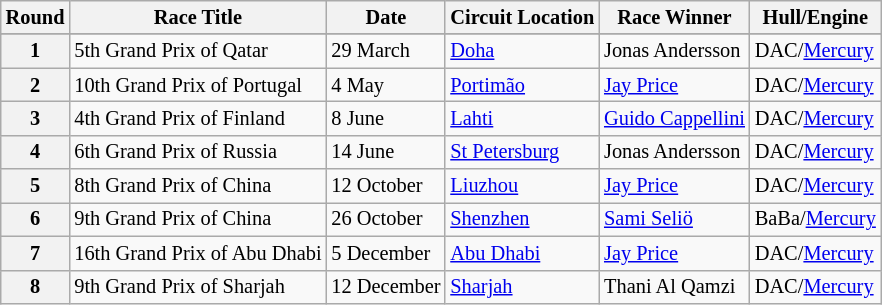<table class="wikitable" border="1" style="font-size: 85%">
<tr>
<th>Round</th>
<th>Race Title</th>
<th>Date</th>
<th>Circuit Location</th>
<th>Race Winner</th>
<th>Hull/Engine</th>
</tr>
<tr>
</tr>
<tr>
<th>1</th>
<td> 5th Grand Prix of Qatar</td>
<td>29 March</td>
<td><a href='#'>Doha</a></td>
<td> Jonas Andersson</td>
<td>DAC/<a href='#'>Mercury</a></td>
</tr>
<tr>
<th>2</th>
<td> 10th Grand Prix of Portugal</td>
<td>4 May</td>
<td><a href='#'>Portimão</a></td>
<td> <a href='#'>Jay Price</a></td>
<td>DAC/<a href='#'>Mercury</a></td>
</tr>
<tr>
<th>3</th>
<td> 4th Grand Prix of Finland</td>
<td>8 June</td>
<td><a href='#'>Lahti</a></td>
<td> <a href='#'>Guido Cappellini</a></td>
<td>DAC/<a href='#'>Mercury</a></td>
</tr>
<tr>
<th>4</th>
<td> 6th Grand Prix of Russia</td>
<td>14 June</td>
<td><a href='#'>St Petersburg</a></td>
<td> Jonas Andersson</td>
<td>DAC/<a href='#'>Mercury</a></td>
</tr>
<tr>
<th>5</th>
<td> 8th Grand Prix of China</td>
<td>12 October</td>
<td><a href='#'>Liuzhou</a></td>
<td> <a href='#'>Jay Price</a></td>
<td>DAC/<a href='#'>Mercury</a></td>
</tr>
<tr>
<th>6</th>
<td> 9th Grand Prix of China</td>
<td>26 October</td>
<td><a href='#'>Shenzhen</a></td>
<td> <a href='#'>Sami Seliö</a></td>
<td>BaBa/<a href='#'>Mercury</a></td>
</tr>
<tr>
<th>7</th>
<td> 16th Grand Prix of Abu Dhabi</td>
<td>5 December</td>
<td><a href='#'>Abu Dhabi</a></td>
<td> <a href='#'>Jay Price</a></td>
<td>DAC/<a href='#'>Mercury</a></td>
</tr>
<tr>
<th>8</th>
<td> 9th Grand Prix of Sharjah</td>
<td>12 December</td>
<td><a href='#'>Sharjah</a></td>
<td> Thani Al Qamzi</td>
<td>DAC/<a href='#'>Mercury</a></td>
</tr>
</table>
